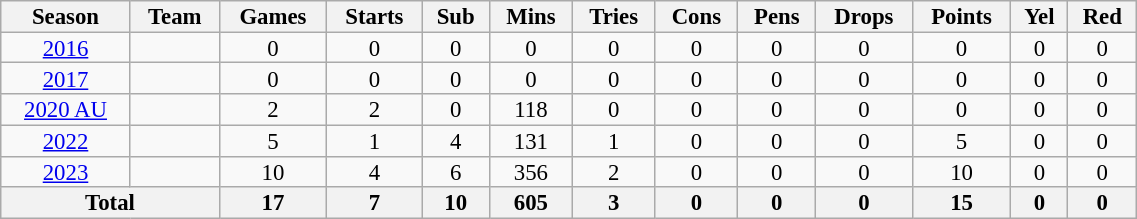<table class="wikitable" style="text-align:center; line-height:90%; font-size:95%; width:60%;">
<tr>
<th>Season</th>
<th>Team</th>
<th>Games</th>
<th>Starts</th>
<th>Sub</th>
<th>Mins</th>
<th>Tries</th>
<th>Cons</th>
<th>Pens</th>
<th>Drops</th>
<th>Points</th>
<th>Yel</th>
<th>Red</th>
</tr>
<tr>
<td><a href='#'>2016</a></td>
<td></td>
<td>0</td>
<td>0</td>
<td>0</td>
<td>0</td>
<td>0</td>
<td>0</td>
<td>0</td>
<td>0</td>
<td>0</td>
<td>0</td>
<td>0</td>
</tr>
<tr>
<td><a href='#'>2017</a></td>
<td></td>
<td>0</td>
<td>0</td>
<td>0</td>
<td>0</td>
<td>0</td>
<td>0</td>
<td>0</td>
<td>0</td>
<td>0</td>
<td>0</td>
<td>0</td>
</tr>
<tr>
<td><a href='#'>2020 AU</a></td>
<td></td>
<td>2</td>
<td>2</td>
<td>0</td>
<td>118</td>
<td>0</td>
<td>0</td>
<td>0</td>
<td>0</td>
<td>0</td>
<td>0</td>
<td>0</td>
</tr>
<tr>
<td><a href='#'>2022</a></td>
<td></td>
<td>5</td>
<td>1</td>
<td>4</td>
<td>131</td>
<td>1</td>
<td>0</td>
<td>0</td>
<td>0</td>
<td>5</td>
<td>0</td>
<td>0</td>
</tr>
<tr>
<td><a href='#'>2023</a></td>
<td></td>
<td>10</td>
<td>4</td>
<td>6</td>
<td>356</td>
<td>2</td>
<td>0</td>
<td>0</td>
<td>0</td>
<td>10</td>
<td>0</td>
<td>0</td>
</tr>
<tr>
<th colspan="2">Total</th>
<th>17</th>
<th>7</th>
<th>10</th>
<th>605</th>
<th>3</th>
<th>0</th>
<th>0</th>
<th>0</th>
<th>15</th>
<th>0</th>
<th>0</th>
</tr>
</table>
